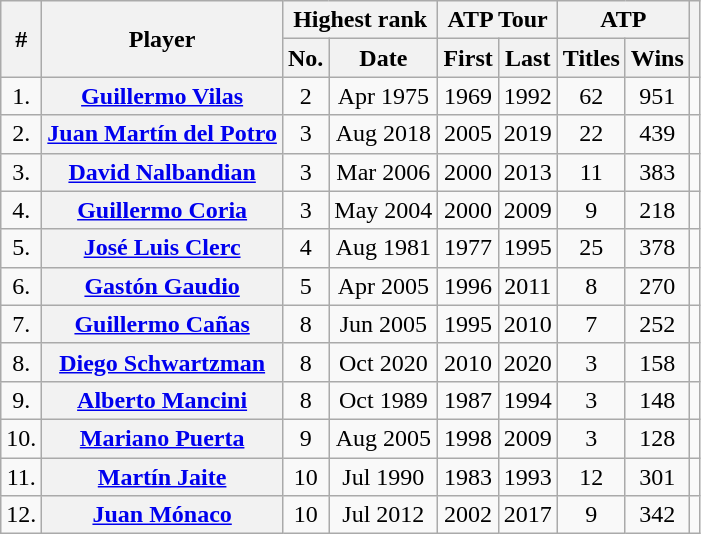<table class="wikitable plainrowheaders" style=text-align:center>
<tr>
<th rowspan="2">#</th>
<th rowspan="2">Player</th>
<th colspan="2">Highest rank</th>
<th colspan="2">ATP Tour</th>
<th colspan="2">ATP</th>
<th rowspan="2"></th>
</tr>
<tr>
<th>No.</th>
<th>Date</th>
<th>First</th>
<th>Last</th>
<th>Titles</th>
<th>Wins</th>
</tr>
<tr>
<td>1.</td>
<th scope="row" align="left"><a href='#'>Guillermo Vilas</a></th>
<td>2</td>
<td>Apr 1975</td>
<td>1969</td>
<td>1992</td>
<td>62</td>
<td>951</td>
<td></td>
</tr>
<tr>
<td>2.</td>
<th scope="row" align="left"><a href='#'>Juan Martín del Potro</a></th>
<td>3</td>
<td>Aug 2018</td>
<td>2005</td>
<td>2019</td>
<td>22</td>
<td>439</td>
<td></td>
</tr>
<tr>
<td>3.</td>
<th scope="row" align="left"><a href='#'>David Nalbandian</a></th>
<td>3</td>
<td>Mar 2006</td>
<td>2000</td>
<td>2013</td>
<td>11</td>
<td>383</td>
<td></td>
</tr>
<tr>
<td>4.</td>
<th scope="row" align="left"><a href='#'>Guillermo Coria</a></th>
<td>3</td>
<td>May 2004</td>
<td>2000</td>
<td>2009</td>
<td>9</td>
<td>218</td>
<td></td>
</tr>
<tr>
<td>5.</td>
<th scope="row" align="left"><a href='#'>José Luis Clerc</a></th>
<td>4</td>
<td>Aug 1981</td>
<td>1977</td>
<td>1995</td>
<td>25</td>
<td>378</td>
<td></td>
</tr>
<tr>
<td>6.</td>
<th scope="row" align="left"><a href='#'>Gastón Gaudio</a></th>
<td>5</td>
<td>Apr 2005</td>
<td>1996</td>
<td>2011</td>
<td>8</td>
<td>270</td>
<td></td>
</tr>
<tr>
<td>7.</td>
<th scope="row" align="left"><a href='#'>Guillermo Cañas</a></th>
<td>8</td>
<td>Jun 2005</td>
<td>1995</td>
<td>2010</td>
<td>7</td>
<td>252</td>
<td></td>
</tr>
<tr>
<td>8.</td>
<th scope="row" align="left"><a href='#'>Diego Schwartzman</a></th>
<td>8</td>
<td>Oct 2020</td>
<td>2010</td>
<td>2020</td>
<td>3</td>
<td>158</td>
<td></td>
</tr>
<tr>
<td>9.</td>
<th scope="row" align="left"><a href='#'>Alberto Mancini</a></th>
<td>8</td>
<td>Oct 1989</td>
<td>1987</td>
<td>1994</td>
<td>3</td>
<td>148</td>
<td></td>
</tr>
<tr>
<td>10.</td>
<th scope="row" align="left"><a href='#'>Mariano Puerta</a></th>
<td>9</td>
<td>Aug 2005</td>
<td>1998</td>
<td>2009</td>
<td>3</td>
<td>128</td>
<td></td>
</tr>
<tr>
<td>11.</td>
<th scope="row" align="left"><a href='#'>Martín Jaite</a></th>
<td>10</td>
<td>Jul 1990</td>
<td>1983</td>
<td>1993</td>
<td>12</td>
<td>301</td>
<td></td>
</tr>
<tr>
<td>12.</td>
<th scope="row"><a href='#'>Juan Mónaco</a></th>
<td>10</td>
<td>Jul 2012</td>
<td>2002</td>
<td>2017</td>
<td>9</td>
<td>342</td>
<td></td>
</tr>
</table>
